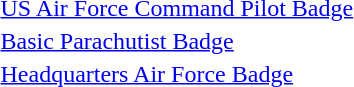<table>
<tr>
<td></td>
<td><a href='#'>US Air Force Command Pilot Badge</a></td>
</tr>
<tr>
<td></td>
<td><a href='#'>Basic Parachutist Badge</a></td>
</tr>
<tr>
<td></td>
<td><a href='#'>Headquarters Air Force Badge</a></td>
</tr>
</table>
